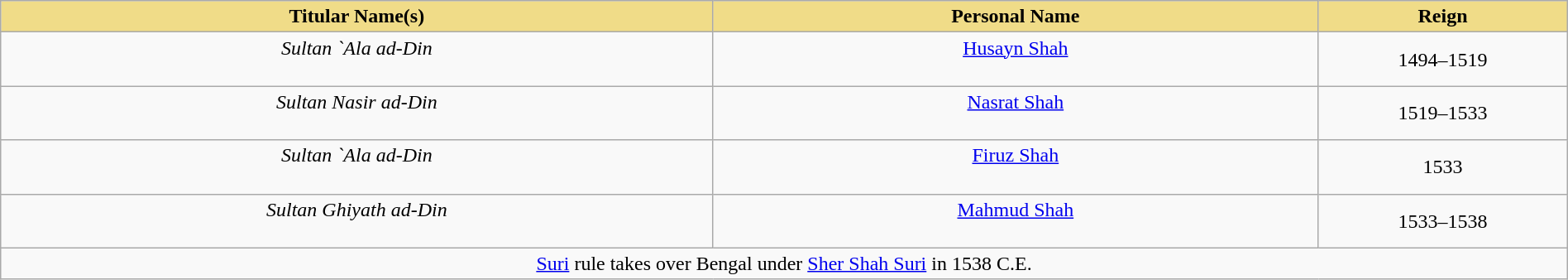<table width=100% class="wikitable">
<tr>
<th style="background-color:#F0DC88" width=20%>Titular Name(s)</th>
<th style="background-color:#F0DC88" width=17%>Personal Name</th>
<th style="background-color:#F0DC88" width=7%>Reign</th>
</tr>
<tr>
<td align="center"><em>Sultan `Ala ad-Din</em><br><small></small><br><small></small></td>
<td align="center"><a href='#'>Husayn Shah</a><br><small></small><br><small></small></td>
<td align="center">1494–1519</td>
</tr>
<tr>
<td align="center"><em>Sultan Nasir ad-Din</em><br><small></small><br><small></small></td>
<td align="center"><a href='#'>Nasrat Shah</a><br><small></small><br><small></small></td>
<td align="center">1519–1533</td>
</tr>
<tr>
<td align="center"><em>Sultan `Ala ad-Din</em><br><small></small><br><small></small></td>
<td align="center"><a href='#'>Firuz Shah</a><br><small></small><br><small></small></td>
<td align="center">1533</td>
</tr>
<tr>
<td align="center"><em>Sultan Ghiyath ad-Din</em><br><small></small><br><small></small></td>
<td align="center"><a href='#'>Mahmud Shah</a><br><small></small><br><small></small></td>
<td align="center">1533–1538</td>
</tr>
<tr>
<td colspan=4 align="middle"><a href='#'>Suri</a> rule takes over Bengal under <a href='#'>Sher Shah Suri</a> in 1538 C.E.</td>
</tr>
</table>
